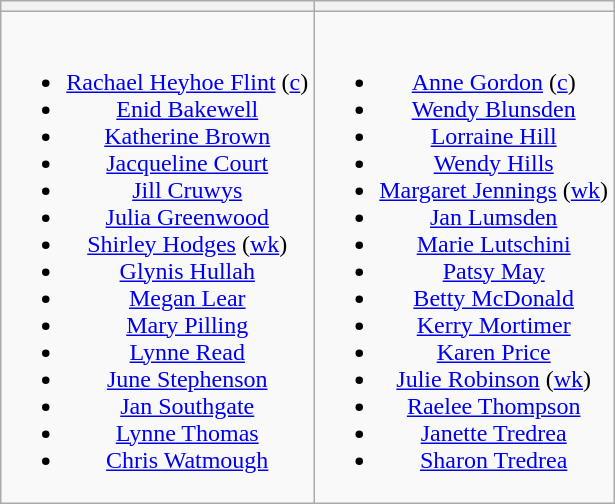<table class="wikitable" style="text-align:center">
<tr>
<th></th>
<th></th>
</tr>
<tr style="vertical-align:top">
<td><br><ul><li><a href='#'>Rachael Heyhoe Flint</a> (<a href='#'>c</a>)</li><li><a href='#'>Enid Bakewell</a></li><li><a href='#'>Katherine Brown</a></li><li><a href='#'>Jacqueline Court</a></li><li><a href='#'>Jill Cruwys</a></li><li><a href='#'>Julia Greenwood</a></li><li><a href='#'>Shirley Hodges</a> (<a href='#'>wk</a>)</li><li><a href='#'>Glynis Hullah</a></li><li><a href='#'>Megan Lear</a></li><li><a href='#'>Mary Pilling</a></li><li><a href='#'>Lynne Read</a></li><li><a href='#'>June Stephenson</a></li><li><a href='#'>Jan Southgate</a></li><li><a href='#'>Lynne Thomas</a></li><li><a href='#'>Chris Watmough</a></li></ul></td>
<td><br><ul><li><a href='#'>Anne Gordon</a> (<a href='#'>c</a>)</li><li><a href='#'>Wendy Blunsden</a></li><li><a href='#'>Lorraine Hill</a></li><li><a href='#'>Wendy Hills</a></li><li><a href='#'>Margaret Jennings</a> (<a href='#'>wk</a>)</li><li><a href='#'>Jan Lumsden</a></li><li><a href='#'>Marie Lutschini</a></li><li><a href='#'>Patsy May</a></li><li><a href='#'>Betty McDonald</a></li><li><a href='#'>Kerry Mortimer</a></li><li><a href='#'>Karen Price</a></li><li><a href='#'>Julie Robinson</a> (<a href='#'>wk</a>)</li><li><a href='#'>Raelee Thompson</a></li><li><a href='#'>Janette Tredrea</a></li><li><a href='#'>Sharon Tredrea</a></li></ul></td>
</tr>
</table>
